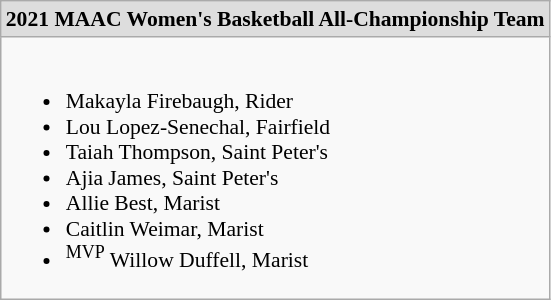<table class="wikitable" style="white-space:nowrap; font-size:90%;">
<tr>
<td style="text-align:center; background:#ddd;"><strong>2021 MAAC Women's Basketball All-Championship Team</strong> </td>
</tr>
<tr>
<td><br><ul><li>Makayla Firebaugh, Rider</li><li>Lou Lopez-Senechal, Fairfield</li><li>Taiah Thompson, Saint Peter's</li><li>Ajia James, Saint Peter's</li><li>Allie Best, Marist</li><li>Caitlin Weimar, Marist</li><li><sup>MVP</sup> Willow Duffell, Marist</li></ul></td>
</tr>
</table>
